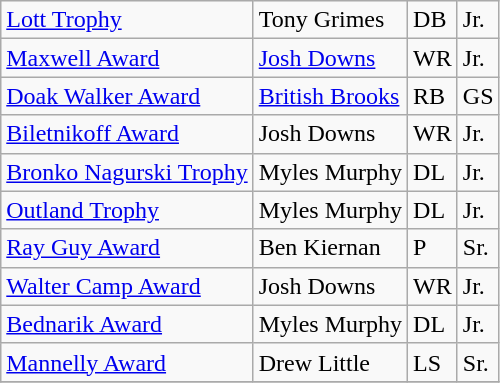<table class="wikitable">
<tr>
<td><a href='#'>Lott Trophy</a></td>
<td>Tony Grimes</td>
<td>DB</td>
<td>Jr.</td>
</tr>
<tr>
<td><a href='#'>Maxwell Award</a></td>
<td><a href='#'>Josh Downs</a></td>
<td>WR</td>
<td>Jr.</td>
</tr>
<tr>
<td><a href='#'>Doak Walker Award</a></td>
<td><a href='#'>British Brooks</a></td>
<td>RB</td>
<td>GS</td>
</tr>
<tr>
<td><a href='#'>Biletnikoff Award</a></td>
<td>Josh Downs</td>
<td>WR</td>
<td>Jr.</td>
</tr>
<tr>
<td><a href='#'>Bronko Nagurski Trophy</a></td>
<td>Myles Murphy</td>
<td>DL</td>
<td>Jr.</td>
</tr>
<tr>
<td><a href='#'>Outland Trophy</a></td>
<td>Myles Murphy</td>
<td>DL</td>
<td>Jr.</td>
</tr>
<tr>
<td><a href='#'>Ray Guy Award</a></td>
<td>Ben Kiernan</td>
<td>P</td>
<td>Sr.</td>
</tr>
<tr>
<td><a href='#'>Walter Camp Award</a></td>
<td>Josh Downs</td>
<td>WR</td>
<td>Jr.</td>
</tr>
<tr>
<td><a href='#'>Bednarik Award</a></td>
<td>Myles Murphy</td>
<td>DL</td>
<td>Jr.</td>
</tr>
<tr>
<td><a href='#'>Mannelly Award</a></td>
<td>Drew Little</td>
<td>LS</td>
<td>Sr.</td>
</tr>
<tr>
</tr>
</table>
